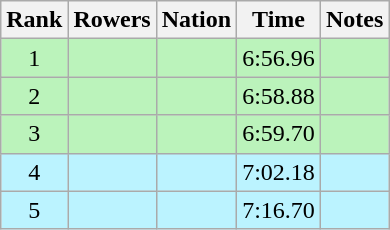<table class="wikitable sortable" style=text-align:center>
<tr>
<th>Rank</th>
<th>Rowers</th>
<th>Nation</th>
<th>Time</th>
<th>Notes</th>
</tr>
<tr bgcolor=bbf3bb>
<td>1</td>
<td align=left></td>
<td align=left></td>
<td>6:56.96</td>
<td></td>
</tr>
<tr bgcolor=bbf3bb>
<td>2</td>
<td align=left></td>
<td align=left></td>
<td>6:58.88</td>
<td></td>
</tr>
<tr bgcolor=bbf3bb>
<td>3</td>
<td align=left></td>
<td align=left></td>
<td>6:59.70</td>
<td></td>
</tr>
<tr bgcolor=bbf3ff>
<td>4</td>
<td align=left></td>
<td align=left></td>
<td>7:02.18</td>
<td></td>
</tr>
<tr bgcolor=bbf3ff>
<td>5</td>
<td align=left></td>
<td align=left></td>
<td>7:16.70</td>
<td></td>
</tr>
</table>
